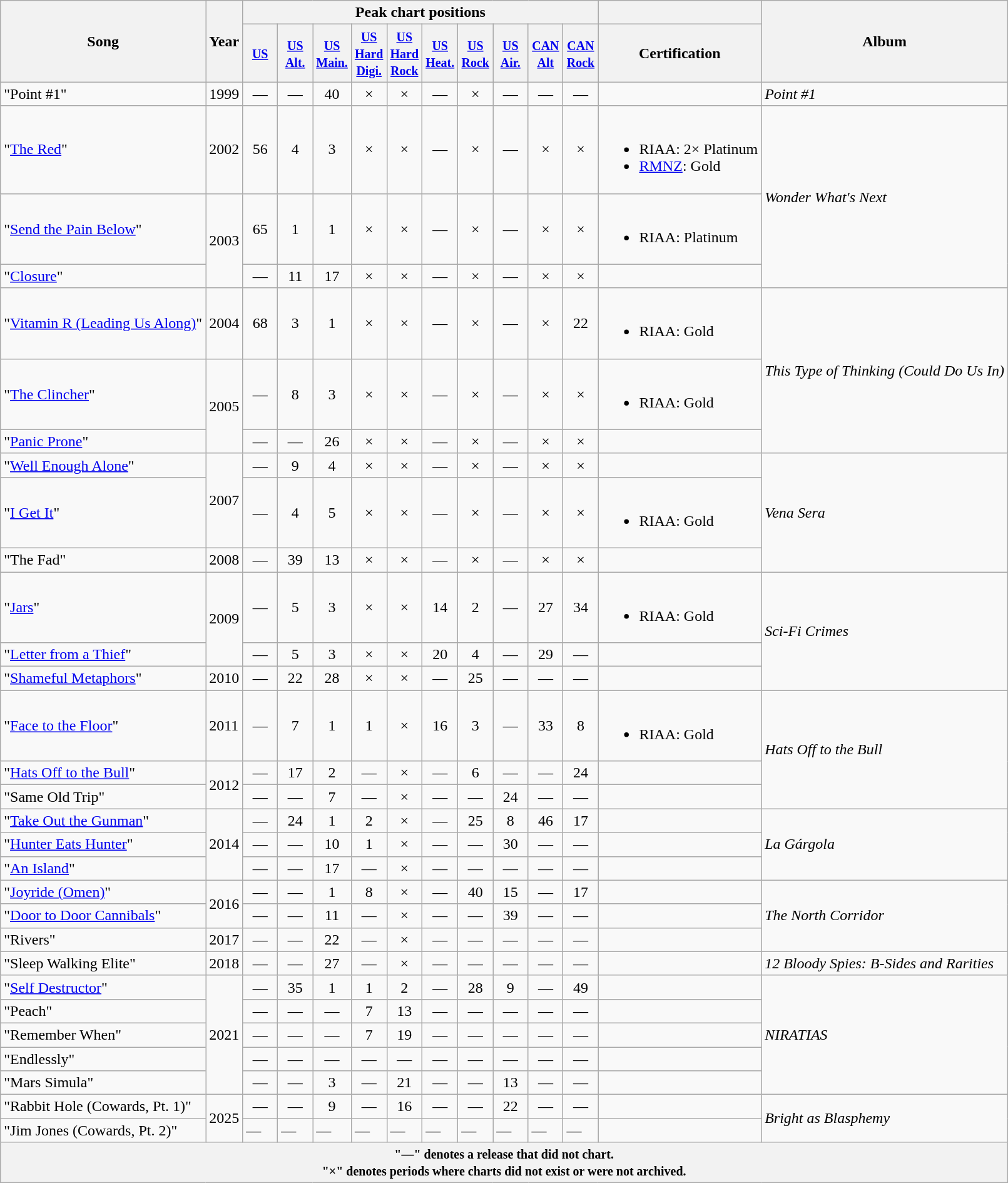<table class="wikitable">
<tr>
<th rowspan="2">Song</th>
<th rowspan="2">Year</th>
<th colspan="10">Peak chart positions</th>
<th></th>
<th rowspan="2">Album</th>
</tr>
<tr>
<th width="30"><small><a href='#'>US</a></small><br></th>
<th width="30"><small><a href='#'>US<br>Alt.</a></small><br></th>
<th width="30"><small><a href='#'>US<br>Main.</a></small><br></th>
<th width="30"><small><a href='#'>US Hard Digi.</a></small></th>
<th width="30"><small><a href='#'>US Hard Rock</a></small></th>
<th width="30"><small><a href='#'>US<br>Heat.</a></small><br></th>
<th width="30"><small><a href='#'>US<br>Rock</a></small><br></th>
<th width="30"><small><a href='#'>US<br>Air.</a></small><br></th>
<th width="30"><small><a href='#'>CAN<br>Alt</a></small><br></th>
<th width="30"><small><a href='#'>CAN<br>Rock</a></small><br></th>
<th>Certification</th>
</tr>
<tr>
<td>"Point #1"</td>
<td>1999</td>
<td style="text-align:center;">—</td>
<td style="text-align:center;">—</td>
<td style="text-align:center;">40</td>
<td style="text-align:center;">×</td>
<td style="text-align:center;">×</td>
<td style="text-align:center;">—</td>
<td style="text-align:center;">×</td>
<td style="text-align:center;">—</td>
<td style="text-align:center;">—</td>
<td style="text-align:center;">—</td>
<td></td>
<td><em>Point #1</em></td>
</tr>
<tr>
<td>"<a href='#'>The Red</a>"</td>
<td>2002</td>
<td style="text-align:center;">56</td>
<td style="text-align:center;">4</td>
<td style="text-align:center;">3</td>
<td style="text-align:center;">×</td>
<td style="text-align:center;">×</td>
<td style="text-align:center;">—</td>
<td style="text-align:center;">×</td>
<td style="text-align:center;">—</td>
<td style="text-align:center;">×</td>
<td style="text-align:center;">×</td>
<td><br><ul><li>RIAA: 2× Platinum</li><li><a href='#'>RMNZ</a>: Gold</li></ul></td>
<td rowspan="3"><em>Wonder What's Next</em></td>
</tr>
<tr>
<td>"<a href='#'>Send the Pain Below</a>"</td>
<td rowspan="2">2003</td>
<td style="text-align:center;">65</td>
<td style="text-align:center;">1</td>
<td style="text-align:center;">1</td>
<td style="text-align:center;">×</td>
<td style="text-align:center;">×</td>
<td style="text-align:center;">—</td>
<td style="text-align:center;">×</td>
<td style="text-align:center;">—</td>
<td style="text-align:center;">×</td>
<td style="text-align:center;">×</td>
<td><br><ul><li>RIAA: Platinum</li></ul></td>
</tr>
<tr>
<td>"<a href='#'>Closure</a>"</td>
<td style="text-align:center;">—</td>
<td style="text-align:center;">11</td>
<td style="text-align:center;">17</td>
<td style="text-align:center;">×</td>
<td style="text-align:center;">×</td>
<td style="text-align:center;">—</td>
<td style="text-align:center;">×</td>
<td style="text-align:center;">—</td>
<td style="text-align:center;">×</td>
<td style="text-align:center;">×</td>
<td></td>
</tr>
<tr>
<td>"<a href='#'>Vitamin R (Leading Us Along)</a>"</td>
<td>2004</td>
<td style="text-align:center;">68</td>
<td style="text-align:center;">3</td>
<td style="text-align:center;">1</td>
<td style="text-align:center;">×</td>
<td style="text-align:center;">×</td>
<td style="text-align:center;">—</td>
<td style="text-align:center;">×</td>
<td style="text-align:center;">—</td>
<td style="text-align:center;">×</td>
<td style="text-align:center;">22</td>
<td><br><ul><li>RIAA: Gold</li></ul></td>
<td rowspan="3"><em>This Type of Thinking (Could Do Us In)</em></td>
</tr>
<tr>
<td>"<a href='#'>The Clincher</a>"</td>
<td rowspan="2">2005</td>
<td style="text-align:center;">—</td>
<td style="text-align:center;">8</td>
<td style="text-align:center;">3</td>
<td style="text-align:center;">×</td>
<td style="text-align:center;">×</td>
<td style="text-align:center;">—</td>
<td style="text-align:center;">×</td>
<td style="text-align:center;">—</td>
<td style="text-align:center;">×</td>
<td style="text-align:center;">×</td>
<td><br><ul><li>RIAA: Gold</li></ul></td>
</tr>
<tr>
<td>"<a href='#'>Panic Prone</a>"</td>
<td style="text-align:center;">—</td>
<td style="text-align:center;">—</td>
<td style="text-align:center;">26</td>
<td style="text-align:center;">×</td>
<td style="text-align:center;">×</td>
<td style="text-align:center;">—</td>
<td style="text-align:center;">×</td>
<td style="text-align:center;">—</td>
<td style="text-align:center;">×</td>
<td style="text-align:center;">×</td>
<td></td>
</tr>
<tr>
<td>"<a href='#'>Well Enough Alone</a>"</td>
<td rowspan="2">2007</td>
<td style="text-align:center;">—</td>
<td style="text-align:center;">9</td>
<td style="text-align:center;">4</td>
<td style="text-align:center;">×</td>
<td style="text-align:center;">×</td>
<td style="text-align:center;">—</td>
<td style="text-align:center;">×</td>
<td style="text-align:center;">—</td>
<td style="text-align:center;">×</td>
<td style="text-align:center;">×</td>
<td></td>
<td rowspan="3"><em>Vena Sera</em></td>
</tr>
<tr>
<td>"<a href='#'>I Get It</a>"</td>
<td style="text-align:center;">—</td>
<td style="text-align:center;">4</td>
<td style="text-align:center;">5</td>
<td style="text-align:center;">×</td>
<td style="text-align:center;">×</td>
<td style="text-align:center;">—</td>
<td style="text-align:center;">×</td>
<td style="text-align:center;">—</td>
<td style="text-align:center;">×</td>
<td style="text-align:center;">×</td>
<td><br><ul><li>RIAA: Gold</li></ul></td>
</tr>
<tr>
<td>"The Fad"</td>
<td>2008</td>
<td style="text-align:center;">—</td>
<td style="text-align:center;">39</td>
<td style="text-align:center;">13</td>
<td style="text-align:center;">×</td>
<td style="text-align:center;">×</td>
<td style="text-align:center;">—</td>
<td style="text-align:center;">×</td>
<td style="text-align:center;">—</td>
<td style="text-align:center;">×</td>
<td style="text-align:center;">×</td>
<td></td>
</tr>
<tr>
<td>"<a href='#'>Jars</a>"</td>
<td rowspan="2">2009</td>
<td style="text-align:center;">—</td>
<td style="text-align:center;">5</td>
<td style="text-align:center;">3</td>
<td style="text-align:center;">×</td>
<td style="text-align:center;">×</td>
<td style="text-align:center;">14</td>
<td style="text-align:center;">2</td>
<td style="text-align:center;">—</td>
<td style="text-align:center;">27</td>
<td style="text-align:center;">34</td>
<td><br><ul><li>RIAA: Gold</li></ul></td>
<td rowspan="3"><em>Sci-Fi Crimes</em></td>
</tr>
<tr>
<td>"<a href='#'>Letter from a Thief</a>"</td>
<td style="text-align:center;">—</td>
<td style="text-align:center;">5</td>
<td style="text-align:center;">3</td>
<td style="text-align:center;">×</td>
<td style="text-align:center;">×</td>
<td style="text-align:center;">20</td>
<td style="text-align:center;">4</td>
<td style="text-align:center;">—</td>
<td style="text-align:center;">29</td>
<td style="text-align:center;">—</td>
<td></td>
</tr>
<tr>
<td>"<a href='#'>Shameful Metaphors</a>"</td>
<td>2010</td>
<td style="text-align:center;">—</td>
<td style="text-align:center;">22</td>
<td style="text-align:center;">28</td>
<td style="text-align:center;">×</td>
<td style="text-align:center;">×</td>
<td style="text-align:center;">—</td>
<td style="text-align:center;">25</td>
<td style="text-align:center;">—</td>
<td style="text-align:center;">—</td>
<td style="text-align:center;">—</td>
<td></td>
</tr>
<tr>
<td>"<a href='#'>Face to the Floor</a>"</td>
<td>2011</td>
<td style="text-align:center;">—</td>
<td style="text-align:center;">7</td>
<td style="text-align:center;">1</td>
<td style="text-align:center;">1</td>
<td style="text-align:center;">×</td>
<td style="text-align:center;">16</td>
<td style="text-align:center;">3</td>
<td style="text-align:center;">—</td>
<td style="text-align:center;">33</td>
<td style="text-align:center;">8</td>
<td><br><ul><li>RIAA: Gold</li></ul></td>
<td rowspan="3"><em>Hats Off to the Bull</em></td>
</tr>
<tr>
<td>"<a href='#'>Hats Off to the Bull</a>"</td>
<td rowspan="2">2012</td>
<td style="text-align:center;">—</td>
<td style="text-align:center;">17</td>
<td style="text-align:center;">2</td>
<td style="text-align:center;">—</td>
<td style="text-align:center;">×</td>
<td style="text-align:center;">—</td>
<td style="text-align:center;">6</td>
<td style="text-align:center;">—</td>
<td style="text-align:center;">—</td>
<td style="text-align:center;">24</td>
<td></td>
</tr>
<tr>
<td>"Same Old Trip"</td>
<td style="text-align:center;">—</td>
<td style="text-align:center;">—</td>
<td style="text-align:center;">7</td>
<td style="text-align:center;">—</td>
<td style="text-align:center;">×</td>
<td style="text-align:center;">—</td>
<td style="text-align:center;">—</td>
<td style="text-align:center;">24</td>
<td style="text-align:center;">—</td>
<td style="text-align:center;">—</td>
<td></td>
</tr>
<tr>
<td>"<a href='#'>Take Out the Gunman</a>"</td>
<td rowspan="3">2014</td>
<td style="text-align:center;">—</td>
<td style="text-align:center;">24</td>
<td style="text-align:center;">1</td>
<td style="text-align:center;">2</td>
<td style="text-align:center;">×</td>
<td style="text-align:center;">—</td>
<td style="text-align:center;">25</td>
<td style="text-align:center;">8</td>
<td style="text-align:center;">46</td>
<td style="text-align:center;">17</td>
<td></td>
<td rowspan="3"><em>La Gárgola</em></td>
</tr>
<tr>
<td>"<a href='#'>Hunter Eats Hunter</a>"</td>
<td style="text-align:center;">—</td>
<td style="text-align:center;">—</td>
<td style="text-align:center;">10</td>
<td style="text-align:center;">1</td>
<td style="text-align:center;">×</td>
<td style="text-align:center;">—</td>
<td style="text-align:center;">—</td>
<td style="text-align:center;">30</td>
<td style="text-align:center;">—</td>
<td style="text-align:center;">—</td>
<td></td>
</tr>
<tr>
<td>"<a href='#'>An Island</a>"</td>
<td style="text-align:center;">—</td>
<td style="text-align:center;">—</td>
<td style="text-align:center;">17</td>
<td style="text-align:center;">—</td>
<td style="text-align:center;">×</td>
<td style="text-align:center;">—</td>
<td style="text-align:center;">—</td>
<td style="text-align:center;">—</td>
<td style="text-align:center;">—</td>
<td style="text-align:center;">—</td>
<td></td>
</tr>
<tr>
<td>"<a href='#'>Joyride (Omen)</a>"</td>
<td rowspan="2">2016</td>
<td style="text-align:center;">—</td>
<td style="text-align:center;">—</td>
<td style="text-align:center;">1</td>
<td style="text-align:center;">8</td>
<td style="text-align:center;">×</td>
<td style="text-align:center;">—</td>
<td style="text-align:center;">40</td>
<td style="text-align:center;">15</td>
<td style="text-align:center;">—</td>
<td style="text-align:center;">17</td>
<td></td>
<td rowspan="3"><em>The North Corridor</em></td>
</tr>
<tr>
<td>"<a href='#'>Door to Door Cannibals</a>"</td>
<td style="text-align:center;">—</td>
<td style="text-align:center;">—</td>
<td style="text-align:center;">11</td>
<td style="text-align:center;">—</td>
<td style="text-align:center;">×</td>
<td style="text-align:center;">—</td>
<td style="text-align:center;">—</td>
<td style="text-align:center;">39</td>
<td style="text-align:center;">—</td>
<td style="text-align:center;">—</td>
<td></td>
</tr>
<tr>
<td>"Rivers"</td>
<td>2017</td>
<td style="text-align:center;">—</td>
<td style="text-align:center;">—</td>
<td style="text-align:center;">22</td>
<td style="text-align:center;">—</td>
<td style="text-align:center;">×</td>
<td style="text-align:center;">—</td>
<td style="text-align:center;">—</td>
<td style="text-align:center;">—</td>
<td style="text-align:center;">—</td>
<td style="text-align:center;">—</td>
<td></td>
</tr>
<tr>
<td>"Sleep Walking Elite"</td>
<td>2018</td>
<td style="text-align:center;">—</td>
<td style="text-align:center;">—</td>
<td style="text-align:center;">27</td>
<td style="text-align:center;">—</td>
<td style="text-align:center;">×</td>
<td style="text-align:center;">—</td>
<td style="text-align:center;">—</td>
<td style="text-align:center;">—</td>
<td style="text-align:center;">—</td>
<td style="text-align:center;">—</td>
<td></td>
<td><em>12 Bloody Spies: B-Sides and Rarities</em></td>
</tr>
<tr>
<td>"<a href='#'>Self Destructor</a>"</td>
<td rowspan="5">2021</td>
<td style="text-align:center;">—</td>
<td style="text-align:center;">35</td>
<td style="text-align:center;">1</td>
<td style="text-align:center;">1</td>
<td style="text-align:center;">2</td>
<td style="text-align:center;">—</td>
<td style="text-align:center;">28</td>
<td style="text-align:center;">9</td>
<td style="text-align:center;">—</td>
<td style="text-align:center;">49</td>
<td></td>
<td rowspan="5"><em>NIRATIAS</em></td>
</tr>
<tr>
<td>"Peach"</td>
<td style="text-align:center;">—</td>
<td style="text-align:center;">—</td>
<td style="text-align:center;">—</td>
<td style="text-align:center;">7</td>
<td style="text-align:center;">13</td>
<td style="text-align:center;">—</td>
<td style="text-align:center;">—</td>
<td style="text-align:center;">—</td>
<td style="text-align:center;">—</td>
<td style="text-align:center;">—</td>
<td></td>
</tr>
<tr>
<td>"Remember When"</td>
<td style="text-align:center;">—</td>
<td style="text-align:center;">—</td>
<td style="text-align:center;">—</td>
<td style="text-align:center;">7</td>
<td style="text-align:center;">19</td>
<td style="text-align:center;">—</td>
<td style="text-align:center;">—</td>
<td style="text-align:center;">—</td>
<td style="text-align:center;">—</td>
<td style="text-align:center;">—</td>
<td></td>
</tr>
<tr>
<td>"Endlessly"</td>
<td style="text-align:center;">—</td>
<td style="text-align:center;">—</td>
<td style="text-align:center;">—</td>
<td style="text-align:center;">—</td>
<td style="text-align:center;">—</td>
<td style="text-align:center;">—</td>
<td style="text-align:center;">—</td>
<td style="text-align:center;">—</td>
<td style="text-align:center;">—</td>
<td style="text-align:center;">—</td>
<td></td>
</tr>
<tr>
<td>"Mars Simula"</td>
<td style="text-align:center;">—</td>
<td style="text-align:center;">—</td>
<td style="text-align:center;">3</td>
<td style="text-align:center;">—</td>
<td style="text-align:center;">21</td>
<td style="text-align:center;">—</td>
<td style="text-align:center;">—</td>
<td style="text-align:center;">13</td>
<td style="text-align:center;">—</td>
<td style="text-align:center;">—</td>
<td></td>
</tr>
<tr>
<td>"Rabbit Hole (Cowards, Pt. 1)"</td>
<td rowspan="2">2025</td>
<td style="text-align:center;">—</td>
<td style="text-align:center;">—</td>
<td style="text-align:center;">9</td>
<td style="text-align:center;">—</td>
<td style="text-align:center;">16</td>
<td style="text-align:center;">—</td>
<td style="text-align:center;">—</td>
<td style="text-align:center;">22</td>
<td style="text-align:center;">—</td>
<td style="text-align:center;">—</td>
<td></td>
<td rowspan="2"><em>Bright as Blasphemy</em></td>
</tr>
<tr>
<td>"Jim Jones (Cowards, Pt. 2)"</td>
<td>—</td>
<td>—</td>
<td>—</td>
<td>—</td>
<td>—</td>
<td>—</td>
<td>—</td>
<td>—</td>
<td>—</td>
<td>—</td>
<td></td>
</tr>
<tr>
<th colspan="15"><small>"—" denotes a release that did not chart.<br>"×" denotes periods where charts did not exist or were not archived.</small></th>
</tr>
</table>
